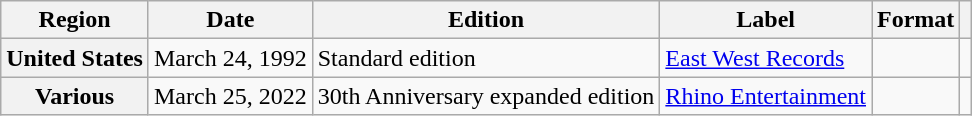<table class="wikitable plainrowheaders">
<tr>
<th scope="col">Region</th>
<th scope="col">Date</th>
<th scope="col">Edition</th>
<th scope="col">Label</th>
<th scope="col">Format</th>
<th scope="col"></th>
</tr>
<tr>
<th scope="row">United States</th>
<td>March 24, 1992</td>
<td>Standard edition</td>
<td><a href='#'>East West Records</a></td>
<td></td>
<td align="center"></td>
</tr>
<tr>
<th scope="row">Various</th>
<td>March 25, 2022</td>
<td>30th Anniversary expanded edition</td>
<td><a href='#'>Rhino Entertainment</a></td>
<td></td>
<td align="center"></td>
</tr>
</table>
